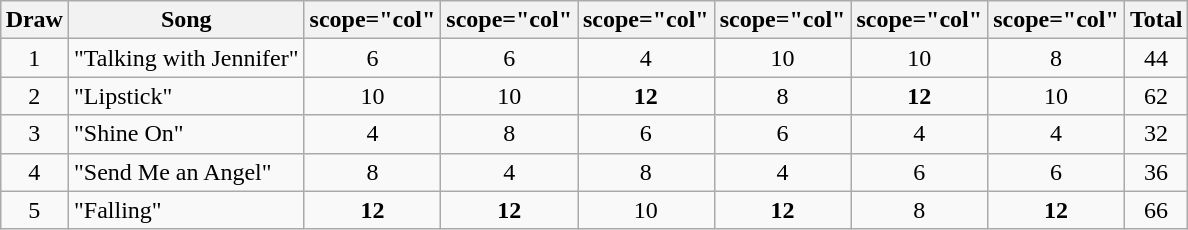<table class="wikitable collapsible" style="margin: 1em auto 1em auto; text-align:center;">
<tr>
<th>Draw</th>
<th>Song</th>
<th>scope="col" </th>
<th>scope="col" </th>
<th>scope="col" </th>
<th>scope="col" </th>
<th>scope="col" </th>
<th>scope="col" </th>
<th>Total</th>
</tr>
<tr>
<td>1</td>
<td align="left">"Talking with Jennifer"</td>
<td>6</td>
<td>6</td>
<td>4</td>
<td>10</td>
<td>10</td>
<td>8</td>
<td>44</td>
</tr>
<tr>
<td>2</td>
<td align="left">"Lipstick"</td>
<td>10</td>
<td>10</td>
<td><strong>12</strong></td>
<td>8</td>
<td><strong>12</strong></td>
<td>10</td>
<td>62</td>
</tr>
<tr>
<td>3</td>
<td align="left">"Shine On"</td>
<td>4</td>
<td>8</td>
<td>6</td>
<td>6</td>
<td>4</td>
<td>4</td>
<td>32</td>
</tr>
<tr>
<td>4</td>
<td align="left">"Send Me an Angel"</td>
<td>8</td>
<td>4</td>
<td>8</td>
<td>4</td>
<td>6</td>
<td>6</td>
<td>36</td>
</tr>
<tr>
<td>5</td>
<td align="left">"Falling"</td>
<td><strong>12</strong></td>
<td><strong>12</strong></td>
<td>10</td>
<td><strong>12</strong></td>
<td>8</td>
<td><strong>12</strong></td>
<td>66</td>
</tr>
</table>
